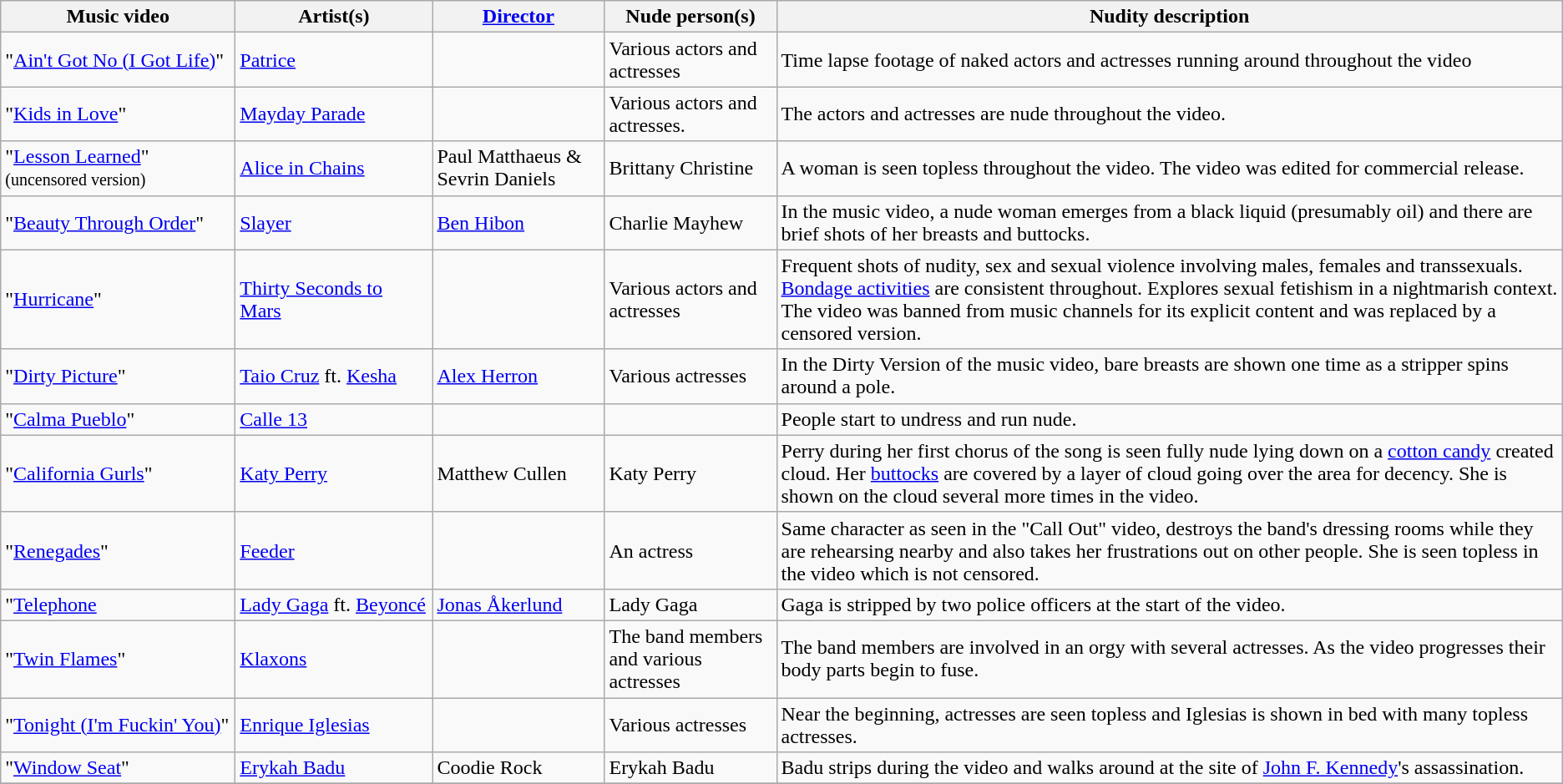<table class="wikitable">
<tr ">
<th scope="col" style="width:180px;">Music video</th>
<th scope="col" style="width:150px;">Artist(s)</th>
<th scope="col" style="width:130px;"><a href='#'>Director</a></th>
<th scope="col" style="width:130px;">Nude person(s)</th>
<th style=white-space:nowrap>Nudity description</th>
</tr>
<tr>
<td>"<a href='#'>Ain't Got No (I Got Life)</a>"</td>
<td><a href='#'>Patrice</a></td>
<td></td>
<td>Various actors and actresses</td>
<td>Time lapse footage of naked actors and actresses running around throughout the video</td>
</tr>
<tr>
<td>"<a href='#'>Kids in Love</a>"</td>
<td><a href='#'>Mayday Parade</a></td>
<td></td>
<td>Various actors and actresses.</td>
<td>The actors and actresses are nude throughout the video.</td>
</tr>
<tr>
<td>"<a href='#'>Lesson Learned</a>" <br><small>(uncensored version)</small></td>
<td><a href='#'>Alice in Chains</a></td>
<td>Paul Matthaeus & Sevrin Daniels</td>
<td>Brittany Christine</td>
<td>A woman is seen topless throughout the video. The video was edited for commercial release.</td>
</tr>
<tr>
<td>"<a href='#'>Beauty Through Order</a>"</td>
<td><a href='#'>Slayer</a></td>
<td><a href='#'>Ben Hibon</a></td>
<td>Charlie Mayhew</td>
<td>In the music video, a nude woman emerges from a black liquid (presumably oil) and there are brief shots of her breasts and buttocks.</td>
</tr>
<tr>
<td>"<a href='#'>Hurricane</a>"</td>
<td><a href='#'>Thirty Seconds to Mars</a></td>
<td></td>
<td>Various actors and actresses</td>
<td>Frequent shots of nudity, sex and sexual violence involving males, females and transsexuals. <a href='#'>Bondage activities</a> are consistent throughout. Explores sexual fetishism in a nightmarish context. The video was banned from music channels for its explicit content and was replaced by a censored version.</td>
</tr>
<tr>
<td>"<a href='#'>Dirty Picture</a>"</td>
<td><a href='#'>Taio Cruz</a> ft. <a href='#'>Kesha</a></td>
<td><a href='#'>Alex Herron</a></td>
<td>Various actresses</td>
<td>In the Dirty Version of the music video, bare breasts are shown one time as a stripper spins around a pole.</td>
</tr>
<tr>
<td>"<a href='#'>Calma Pueblo</a>"</td>
<td><a href='#'>Calle 13</a></td>
<td></td>
<td></td>
<td>People start to undress and run nude.</td>
</tr>
<tr>
<td>"<a href='#'>California Gurls</a>"</td>
<td><a href='#'>Katy Perry</a></td>
<td>Matthew Cullen</td>
<td>Katy Perry</td>
<td>Perry during her first chorus of the song is seen fully nude lying down on a <a href='#'>cotton candy</a> created cloud. Her <a href='#'>buttocks</a> are covered by a layer of cloud going over the area for decency. She is shown on the cloud several more times in the video.</td>
</tr>
<tr>
<td>"<a href='#'>Renegades</a>"</td>
<td><a href='#'>Feeder</a></td>
<td></td>
<td>An actress</td>
<td>Same character as seen in the "Call Out" video, destroys the band's dressing rooms while they are rehearsing nearby and also takes her frustrations out on other people. She is  seen topless in the video which is not censored.</td>
</tr>
<tr>
<td>"<a href='#'>Telephone</a></td>
<td><a href='#'>Lady Gaga</a> ft. <a href='#'>Beyoncé</a></td>
<td><a href='#'>Jonas Åkerlund</a></td>
<td>Lady Gaga</td>
<td>Gaga is stripped by two police officers at the start of the video.</td>
</tr>
<tr>
<td>"<a href='#'>Twin Flames</a>"</td>
<td><a href='#'>Klaxons</a></td>
<td></td>
<td>The band members and various actresses</td>
<td>The band members are involved in an orgy with several actresses. As the video progresses their body parts begin to fuse.</td>
</tr>
<tr>
<td>"<a href='#'>Tonight (I'm Fuckin' You)</a>"</td>
<td><a href='#'>Enrique Iglesias</a></td>
<td></td>
<td>Various actresses</td>
<td>Near the beginning, actresses are seen topless and Iglesias is shown in bed with many topless actresses.</td>
</tr>
<tr>
<td>"<a href='#'>Window Seat</a>"</td>
<td><a href='#'>Erykah Badu</a></td>
<td>Coodie Rock</td>
<td>Erykah Badu</td>
<td>Badu strips during the video and walks around at the site of <a href='#'>John F. Kennedy</a>'s assassination.</td>
</tr>
<tr>
</tr>
</table>
